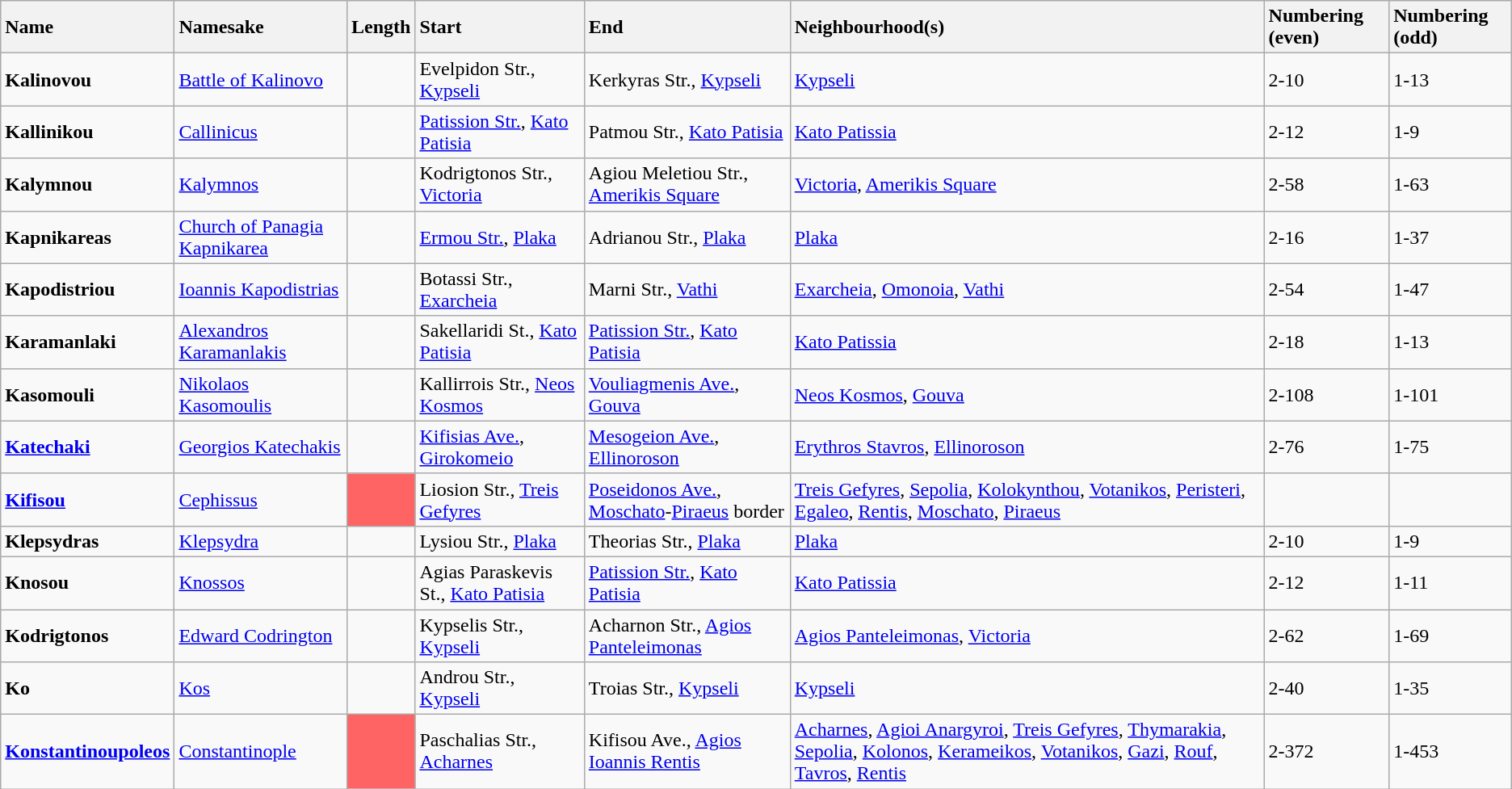<table class="wikitable sortable">
<tr>
<th style="text-align:left;">Name</th>
<th style="text-align:left;">Namesake</th>
<th style="text-align:left;">Length</th>
<th style="text-align:left;">Start</th>
<th style="text-align:left;">End</th>
<th style="text-align:left;">Neighbourhood(s)</th>
<th style="text-align:left;">Numbering (even)</th>
<th style="text-align:left;">Numbering (odd)</th>
</tr>
<tr class="sort">
<td><strong>Kalinovou</strong><br></td>
<td><a href='#'>Battle of Kalinovo</a></td>
<td></td>
<td>Evelpidon Str., <a href='#'>Kypseli</a></td>
<td>Kerkyras Str., <a href='#'>Kypseli</a></td>
<td><a href='#'>Kypseli</a></td>
<td>2-10</td>
<td>1-13</td>
</tr>
<tr>
<td><strong>Kallinikou</strong><br></td>
<td><a href='#'>Callinicus</a></td>
<td></td>
<td><a href='#'>Patission Str.</a>, <a href='#'>Kato Patisia</a></td>
<td>Patmou Str., <a href='#'>Kato Patisia</a></td>
<td><a href='#'>Kato Patissia</a></td>
<td>2-12</td>
<td>1-9</td>
</tr>
<tr>
<td><strong>Kalymnou</strong><br></td>
<td><a href='#'>Kalymnos</a></td>
<td></td>
<td>Kodrigtonos Str., <a href='#'>Victoria</a></td>
<td>Agiou Meletiou Str., <a href='#'>Amerikis Square</a></td>
<td><a href='#'>Victoria</a>, <a href='#'>Amerikis Square</a></td>
<td>2-58</td>
<td>1-63</td>
</tr>
<tr>
<td><strong>Kapnikareas</strong><br></td>
<td><a href='#'>Church of Panagia Kapnikarea</a></td>
<td></td>
<td><a href='#'>Ermou Str.</a>, <a href='#'>Plaka</a></td>
<td>Adrianou Str., <a href='#'>Plaka</a></td>
<td><a href='#'>Plaka</a></td>
<td>2-16</td>
<td>1-37</td>
</tr>
<tr>
<td><strong>Kapodistriou</strong><br></td>
<td><a href='#'>Ioannis Kapodistrias</a></td>
<td></td>
<td>Botassi Str., <a href='#'>Exarcheia</a></td>
<td>Marni Str., <a href='#'>Vathi</a></td>
<td><a href='#'>Exarcheia</a>, <a href='#'>Omonoia</a>, <a href='#'>Vathi</a></td>
<td>2-54</td>
<td>1-47</td>
</tr>
<tr>
<td><strong>Karamanlaki</strong><br></td>
<td><a href='#'>Alexandros Karamanlakis</a></td>
<td></td>
<td>Sakellaridi St., <a href='#'>Kato Patisia</a></td>
<td><a href='#'>Patission Str.</a>, <a href='#'>Kato Patisia</a></td>
<td><a href='#'>Kato Patissia</a></td>
<td>2-18</td>
<td>1-13</td>
</tr>
<tr>
<td><strong>Kasomouli</strong><br></td>
<td><a href='#'>Nikolaos Kasomoulis</a></td>
<td></td>
<td>Kallirrois Str., <a href='#'>Neos Kosmos</a></td>
<td><a href='#'>Vouliagmenis Ave.</a>, <a href='#'>Gouva</a></td>
<td><a href='#'>Neos Kosmos</a>, <a href='#'>Gouva</a></td>
<td>2-108</td>
<td>1-101</td>
</tr>
<tr>
<td><strong><a href='#'>Katechaki</a></strong><br></td>
<td><a href='#'>Georgios Katechakis</a></td>
<td></td>
<td><a href='#'>Kifisias Ave.</a>, <a href='#'>Girokomeio</a></td>
<td><a href='#'>Mesogeion Ave.</a>, <a href='#'>Ellinoroson</a></td>
<td><a href='#'>Erythros Stavros</a>, <a href='#'>Ellinoroson</a></td>
<td>2-76</td>
<td>1-75</td>
</tr>
<tr>
<td><strong><a href='#'>Kifisou</a></strong><br></td>
<td><a href='#'>Cephissus</a></td>
<td style="background:#ff6464;"></td>
<td>Liosion Str., <a href='#'>Treis Gefyres</a></td>
<td><a href='#'>Poseidonos Ave.</a>, <a href='#'>Moschato</a>-<a href='#'>Piraeus</a> border</td>
<td><a href='#'>Treis Gefyres</a>, <a href='#'>Sepolia</a>, <a href='#'>Kolokynthou</a>, <a href='#'>Votanikos</a>, <a href='#'>Peristeri</a>, <a href='#'>Egaleo</a>, <a href='#'>Rentis</a>, <a href='#'>Moschato</a>, <a href='#'>Piraeus</a></td>
<td></td>
<td></td>
</tr>
<tr>
<td><strong>Klepsydras</strong><br></td>
<td><a href='#'>Klepsydra</a></td>
<td></td>
<td>Lysiou Str., <a href='#'>Plaka</a></td>
<td>Theorias Str., <a href='#'>Plaka</a></td>
<td><a href='#'>Plaka</a></td>
<td>2-10</td>
<td>1-9</td>
</tr>
<tr>
<td><strong>Knosou</strong><br></td>
<td><a href='#'>Knossos</a></td>
<td></td>
<td>Agias  Paraskevis St., <a href='#'>Kato Patisia</a></td>
<td><a href='#'>Patission Str.</a>, <a href='#'>Kato Patisia</a></td>
<td><a href='#'>Kato Patissia</a></td>
<td>2-12</td>
<td>1-11</td>
</tr>
<tr>
<td><strong>Kodrigtonos</strong><br></td>
<td><a href='#'>Edward Codrington</a></td>
<td></td>
<td>Kypselis Str., <a href='#'>Kypseli</a></td>
<td>Acharnon Str., <a href='#'>Agios Panteleimonas</a></td>
<td><a href='#'>Agios Panteleimonas</a>, <a href='#'>Victoria</a></td>
<td>2-62</td>
<td>1-69</td>
</tr>
<tr>
<td><strong>Ko</strong><br></td>
<td><a href='#'>Kos</a></td>
<td></td>
<td>Androu Str., <a href='#'>Kypseli</a></td>
<td>Troias Str., <a href='#'>Kypseli</a></td>
<td><a href='#'>Kypseli</a></td>
<td>2-40</td>
<td>1-35</td>
</tr>
<tr>
<td><strong><a href='#'>Konstantinoupoleos</a></strong><br></td>
<td><a href='#'>Constantinople</a></td>
<td style="background:#ff6464;"></td>
<td>Paschalias Str., <a href='#'>Acharnes</a></td>
<td>Kifisou Ave., <a href='#'>Agios Ioannis Rentis</a></td>
<td><a href='#'>Acharnes</a>, <a href='#'>Agioi Anargyroi</a>, <a href='#'>Treis Gefyres</a>, <a href='#'>Thymarakia</a>, <a href='#'>Sepolia</a>, <a href='#'>Kolonos</a>, <a href='#'>Kerameikos</a>, <a href='#'>Votanikos</a>, <a href='#'>Gazi</a>, <a href='#'>Rouf</a>, <a href='#'>Tavros</a>, <a href='#'>Rentis</a></td>
<td>2-372</td>
<td>1-453</td>
</tr>
</table>
